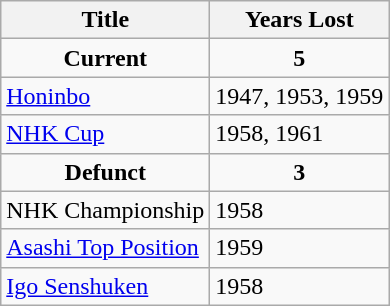<table class="wikitable">
<tr>
<th>Title</th>
<th>Years Lost</th>
</tr>
<tr>
<td align="center"><strong>Current</strong></td>
<td align="center"><strong>5</strong></td>
</tr>
<tr>
<td> <a href='#'>Honinbo</a></td>
<td>1947, 1953, 1959</td>
</tr>
<tr>
<td> <a href='#'>NHK Cup</a></td>
<td>1958, 1961</td>
</tr>
<tr>
<td align="center"><strong>Defunct</strong></td>
<td align="center"><strong>3</strong></td>
</tr>
<tr>
<td> NHK Championship</td>
<td>1958</td>
</tr>
<tr>
<td> <a href='#'>Asashi Top Position</a></td>
<td>1959</td>
</tr>
<tr>
<td> <a href='#'>Igo Senshuken</a></td>
<td>1958</td>
</tr>
</table>
